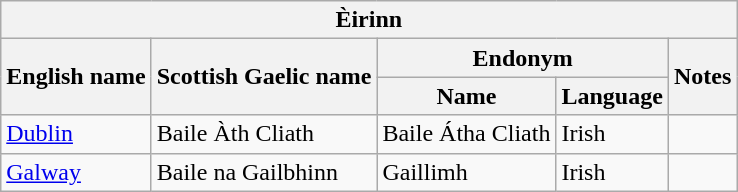<table class="wikitable sortable">
<tr>
<th colspan="5"> Èirinn</th>
</tr>
<tr>
<th rowspan="2">English name</th>
<th rowspan="2">Scottish Gaelic name</th>
<th colspan="2">Endonym</th>
<th rowspan="2">Notes</th>
</tr>
<tr>
<th>Name</th>
<th>Language</th>
</tr>
<tr>
<td><a href='#'>Dublin</a></td>
<td>Baile Àth Cliath</td>
<td>Baile Átha Cliath</td>
<td>Irish</td>
<td></td>
</tr>
<tr>
<td><a href='#'>Galway</a></td>
<td>Baile na Gailbhinn</td>
<td>Gaillimh</td>
<td>Irish</td>
<td></td>
</tr>
</table>
